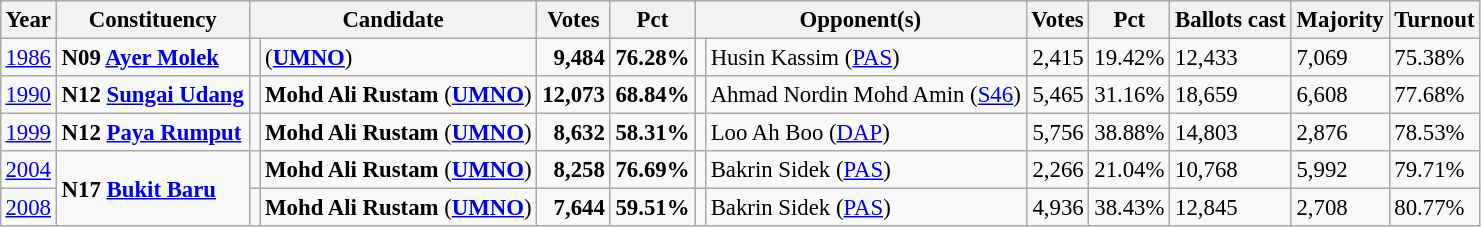<table class="wikitable" style="margin:0.5em ; font-size:95%">
<tr>
<th>Year</th>
<th>Constituency</th>
<th colspan=2>Candidate</th>
<th>Votes</th>
<th>Pct</th>
<th colspan=2>Opponent(s)</th>
<th>Votes</th>
<th>Pct</th>
<th>Ballots cast</th>
<th>Majority</th>
<th>Turnout</th>
</tr>
<tr>
<td><a href='#'>1986</a></td>
<td><strong>N09 <a href='#'>Ayer Molek</a></strong></td>
<td></td>
<td> (<a href='#'><strong>UMNO</strong></a>)</td>
<td align="right"><strong>9,484</strong></td>
<td><strong>76.28%</strong></td>
<td></td>
<td>Husin Kassim (<a href='#'>PAS</a>)</td>
<td align="right">2,415</td>
<td>19.42%</td>
<td>12,433</td>
<td>7,069</td>
<td>75.38%</td>
</tr>
<tr>
<td><a href='#'>1990</a></td>
<td><strong>N12 <a href='#'>Sungai Udang</a></strong></td>
<td></td>
<td><strong>Mohd Ali Rustam</strong> (<a href='#'><strong>UMNO</strong></a>)</td>
<td align="right"><strong>12,073</strong></td>
<td><strong>68.84%</strong></td>
<td></td>
<td>Ahmad Nordin Mohd Amin (<a href='#'>S46</a>)</td>
<td align="right">5,465</td>
<td>31.16%</td>
<td>18,659</td>
<td>6,608</td>
<td>77.68%</td>
</tr>
<tr>
<td><a href='#'>1999</a></td>
<td><strong>N12 <a href='#'>Paya Rumput</a></strong></td>
<td></td>
<td><strong>Mohd Ali Rustam</strong> (<a href='#'><strong>UMNO</strong></a>)</td>
<td align="right"><strong>8,632</strong></td>
<td><strong>58.31%</strong></td>
<td></td>
<td>Loo Ah Boo (<a href='#'>DAP</a>)</td>
<td align="right">5,756</td>
<td>38.88%</td>
<td>14,803</td>
<td>2,876</td>
<td>78.53%</td>
</tr>
<tr>
<td><a href='#'>2004</a></td>
<td rowspan=2><strong>N17 <a href='#'>Bukit Baru</a></strong></td>
<td></td>
<td><strong>Mohd Ali Rustam</strong> (<a href='#'><strong>UMNO</strong></a>)</td>
<td align="right"><strong>8,258</strong></td>
<td><strong>76.69%</strong></td>
<td></td>
<td>Bakrin Sidek (<a href='#'>PAS</a>)</td>
<td align="right">2,266</td>
<td>21.04%</td>
<td>10,768</td>
<td>5,992</td>
<td>79.71%</td>
</tr>
<tr>
<td><a href='#'>2008</a></td>
<td></td>
<td><strong>Mohd Ali Rustam</strong> (<a href='#'><strong>UMNO</strong></a>)</td>
<td align="right"><strong>7,644</strong></td>
<td><strong>59.51%</strong></td>
<td></td>
<td>Bakrin Sidek (<a href='#'>PAS</a>)</td>
<td align="right">4,936</td>
<td>38.43%</td>
<td>12,845</td>
<td>2,708</td>
<td>80.77%</td>
</tr>
</table>
